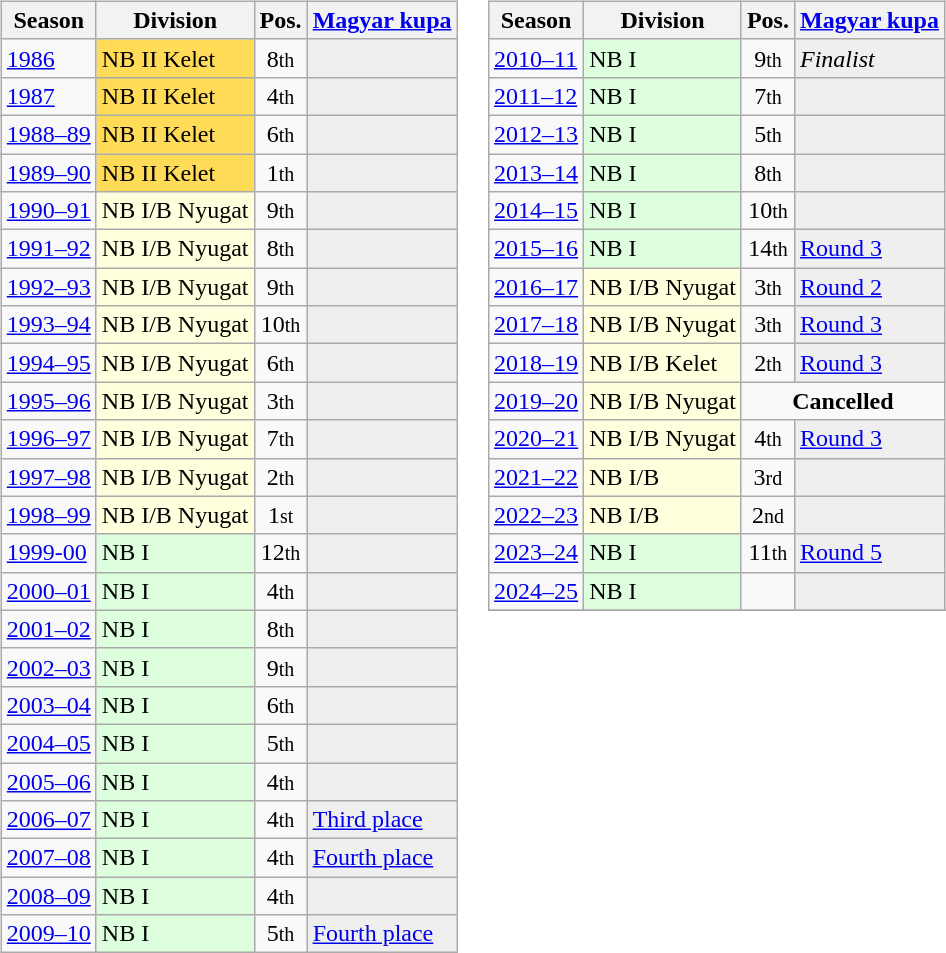<table>
<tr>
<td valign="top"><br><table class="wikitable text-align:center">
<tr>
<th>Season</th>
<th>Division</th>
<th>Pos.</th>
<th><a href='#'>Magyar kupa</a></th>
</tr>
<tr>
<td><a href='#'>1986</a></td>
<td bgcolor=#ffdb58>NB II Kelet</td>
<td align=center>8<small>th</small></td>
<td style="background:#efefef;"></td>
</tr>
<tr>
<td><a href='#'>1987</a></td>
<td bgcolor=#ffdb58>NB II Kelet</td>
<td align=center>4<small>th</small></td>
<td style="background:#efefef;"></td>
</tr>
<tr>
<td><a href='#'>1988–89</a></td>
<td bgcolor=#ffdb58>NB II Kelet</td>
<td align=center>6<small>th</small></td>
<td style="background:#efefef;"></td>
</tr>
<tr>
<td><a href='#'>1989–90</a></td>
<td bgcolor=#ffdb58>NB II Kelet </td>
<td align=center>1<small>th</small></td>
<td style="background:#efefef;"></td>
</tr>
<tr>
<td><a href='#'>1990–91</a></td>
<td bgcolor=#ffffdd>NB I/B Nyugat</td>
<td align=center>9<small>th</small></td>
<td style="background:#efefef;"></td>
</tr>
<tr>
<td><a href='#'>1991–92</a></td>
<td bgcolor=#ffffdd>NB I/B Nyugat</td>
<td align=center>8<small>th</small></td>
<td style="background:#efefef;"></td>
</tr>
<tr>
<td><a href='#'>1992–93</a></td>
<td bgcolor=#ffffdd>NB I/B Nyugat</td>
<td align=center>9<small>th</small></td>
<td style="background:#efefef;"></td>
</tr>
<tr>
<td><a href='#'>1993–94</a></td>
<td bgcolor=#ffffdd>NB I/B Nyugat</td>
<td align=center>10<small>th</small></td>
<td style="background:#efefef;"></td>
</tr>
<tr>
<td><a href='#'>1994–95</a></td>
<td bgcolor=#ffffdd>NB I/B Nyugat</td>
<td align=center>6<small>th</small></td>
<td style="background:#efefef;"></td>
</tr>
<tr>
<td><a href='#'>1995–96</a></td>
<td bgcolor=#ffffdd>NB I/B Nyugat</td>
<td align=center>3<small>th</small></td>
<td style="background:#efefef;"></td>
</tr>
<tr>
<td><a href='#'>1996–97</a></td>
<td bgcolor=#ffffdd>NB I/B Nyugat</td>
<td align=center>7<small>th</small></td>
<td style="background:#efefef;"></td>
</tr>
<tr>
<td><a href='#'>1997–98</a></td>
<td bgcolor=#ffffdd>NB I/B Nyugat</td>
<td align=center>2<small>th</small></td>
<td style="background:#efefef;"></td>
</tr>
<tr>
<td><a href='#'>1998–99</a></td>
<td bgcolor=#ffffdd>NB I/B Nyugat </td>
<td align=center>1<small>st</small></td>
<td style="background:#efefef;"></td>
</tr>
<tr>
<td><a href='#'>1999-00</a></td>
<td bgcolor=#ddffdd>NB I</td>
<td align=center>12<small>th</small></td>
<td style="background:#efefef;"></td>
</tr>
<tr>
<td><a href='#'>2000–01</a></td>
<td bgcolor=#ddffdd>NB I</td>
<td align=center>4<small>th</small></td>
<td style="background:#efefef;"></td>
</tr>
<tr>
<td><a href='#'>2001–02</a></td>
<td bgcolor=#ddffdd>NB I</td>
<td align=center>8<small>th</small></td>
<td style="background:#efefef;"></td>
</tr>
<tr>
<td><a href='#'>2002–03</a></td>
<td bgcolor=#ddffdd>NB I</td>
<td align=center>9<small>th</small></td>
<td style="background:#efefef;"></td>
</tr>
<tr>
<td><a href='#'>2003–04</a></td>
<td bgcolor=#ddffdd>NB I</td>
<td align=center>6<small>th</small></td>
<td style="background:#efefef;"></td>
</tr>
<tr>
<td><a href='#'>2004–05</a></td>
<td bgcolor=#ddffdd>NB I</td>
<td align=center>5<small>th</small></td>
<td style="background:#efefef;"></td>
</tr>
<tr>
<td><a href='#'>2005–06</a></td>
<td bgcolor=#ddffdd>NB I</td>
<td align=center>4<small>th</small></td>
<td style="background:#efefef;"></td>
</tr>
<tr>
<td><a href='#'>2006–07</a></td>
<td bgcolor=#ddffdd>NB I</td>
<td align=center>4<small>th</small></td>
<td style="background:#efefef;"> <a href='#'>Third place</a></td>
</tr>
<tr>
<td><a href='#'>2007–08</a></td>
<td bgcolor=#ddffdd>NB I</td>
<td align=center>4<small>th</small></td>
<td style="background:#efefef;"><a href='#'>Fourth place</a></td>
</tr>
<tr>
<td><a href='#'>2008–09</a></td>
<td bgcolor=#ddffdd>NB I</td>
<td align=center>4<small>th</small></td>
<td style="background:#efefef;"></td>
</tr>
<tr>
<td><a href='#'>2009–10</a></td>
<td bgcolor=#ddffdd>NB I</td>
<td align=center>5<small>th</small></td>
<td style="background:#efefef;"><a href='#'>Fourth place</a></td>
</tr>
</table>
</td>
<td valign="top"><br><table class="wikitable text-align:center">
<tr>
<th>Season</th>
<th>Division</th>
<th>Pos.</th>
<th><a href='#'>Magyar kupa</a></th>
</tr>
<tr>
<td><a href='#'>2010–11</a></td>
<td bgcolor=#ddffdd>NB I</td>
<td align=center>9<small>th</small></td>
<td style="background:#efefef;"> <em>Finalist</em></td>
</tr>
<tr>
<td><a href='#'>2011–12</a></td>
<td bgcolor=#ddffdd>NB I</td>
<td align=center>7<small>th</small></td>
<td style="background:#efefef;"></td>
</tr>
<tr>
<td><a href='#'>2012–13</a></td>
<td bgcolor=#ddffdd>NB I</td>
<td align=center>5<small>th</small></td>
<td style="background:#efefef;"></td>
</tr>
<tr>
<td><a href='#'>2013–14</a></td>
<td bgcolor=#ddffdd>NB I</td>
<td align=center>8<small>th</small></td>
<td style="background:#efefef;"></td>
</tr>
<tr>
<td><a href='#'>2014–15</a></td>
<td bgcolor=#ddffdd>NB I</td>
<td align=center>10<small>th</small></td>
<td style="background:#efefef;"></td>
</tr>
<tr>
<td><a href='#'>2015–16</a></td>
<td bgcolor=#ddffdd>NB I </td>
<td align=center>14<small>th</small></td>
<td style="background:#efefef;"><a href='#'>Round 3</a></td>
</tr>
<tr>
<td><a href='#'>2016–17</a></td>
<td bgcolor=#ffffdd>NB I/B Nyugat</td>
<td align=center>3<small>th</small></td>
<td style="background:#efefef;"><a href='#'>Round 2</a></td>
</tr>
<tr>
<td><a href='#'>2017–18</a></td>
<td bgcolor=#ffffdd>NB I/B Nyugat</td>
<td align=center>3<small>th</small></td>
<td style="background:#efefef;"><a href='#'>Round 3</a></td>
</tr>
<tr>
<td><a href='#'>2018–19</a></td>
<td bgcolor=#ffffdd>NB I/B Kelet</td>
<td align=center>2<small>th</small></td>
<td style="background:#efefef;"><a href='#'>Round 3</a></td>
</tr>
<tr>
<td><a href='#'>2019–20</a></td>
<td bgcolor=#ffffdd>NB I/B Nyugat</td>
<td colspan=2 align=center><strong>Cancelled</strong></td>
</tr>
<tr>
<td><a href='#'>2020–21</a></td>
<td bgcolor=#ffffdd>NB I/B Nyugat</td>
<td align=center>4<small>th</small></td>
<td style="background:#efefef;"><a href='#'>Round 3</a></td>
</tr>
<tr>
<td><a href='#'>2021–22</a></td>
<td bgcolor=#ffffdd>NB I/B</td>
<td align=center>3<small>rd</small></td>
<td style="background:#efefef;"></td>
</tr>
<tr>
<td><a href='#'>2022–23</a></td>
<td bgcolor=#ffffdd>NB I/B </td>
<td align=center>2<small>nd</small></td>
<td style="background:#efefef;"></td>
</tr>
<tr>
<td><a href='#'>2023–24</a></td>
<td bgcolor=#ddffdd>NB I</td>
<td align=center>11<small>th</small></td>
<td style="background:#efefef;"><a href='#'>Round 5</a></td>
</tr>
<tr>
<td><a href='#'>2024–25</a></td>
<td bgcolor=#ddffdd>NB I</td>
<td align=center></td>
<td style="background:#efefef;"></td>
</tr>
<tr>
</tr>
</table>
</td>
</tr>
</table>
